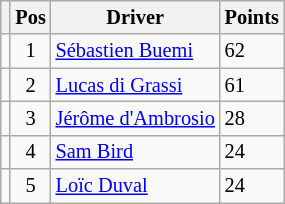<table class="wikitable" style="font-size: 85%;">
<tr>
<th></th>
<th>Pos</th>
<th>Driver</th>
<th>Points</th>
</tr>
<tr>
<td align="left"></td>
<td align="center">1</td>
<td> <a href='#'>Sébastien Buemi</a></td>
<td align="left">62</td>
</tr>
<tr>
<td align="left"></td>
<td align="center">2</td>
<td> <a href='#'>Lucas di Grassi</a></td>
<td align="left">61</td>
</tr>
<tr>
<td align="left"></td>
<td align="center">3</td>
<td> <a href='#'>Jérôme d'Ambrosio</a></td>
<td align="left">28</td>
</tr>
<tr>
<td align="left"></td>
<td align="center">4</td>
<td> <a href='#'>Sam Bird</a></td>
<td align="left">24</td>
</tr>
<tr>
<td align="left"></td>
<td align="center">5</td>
<td> <a href='#'>Loïc Duval</a></td>
<td align="left">24</td>
</tr>
</table>
